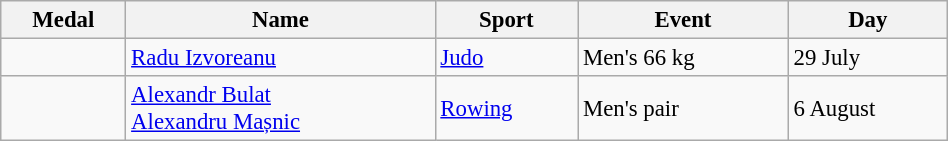<table class="wikitable sortable" style="font-size: 95%; width:50%">
<tr>
<th>Medal</th>
<th>Name</th>
<th>Sport</th>
<th>Event</th>
<th>Day</th>
</tr>
<tr>
<td></td>
<td><a href='#'>Radu Izvoreanu</a></td>
<td><a href='#'>Judo</a></td>
<td>Men's 66 kg</td>
<td>29 July</td>
</tr>
<tr>
<td></td>
<td><a href='#'>Alexandr Bulat</a><br><a href='#'>Alexandru Mașnic</a></td>
<td><a href='#'>Rowing</a></td>
<td>Men's pair</td>
<td>6 August</td>
</tr>
</table>
